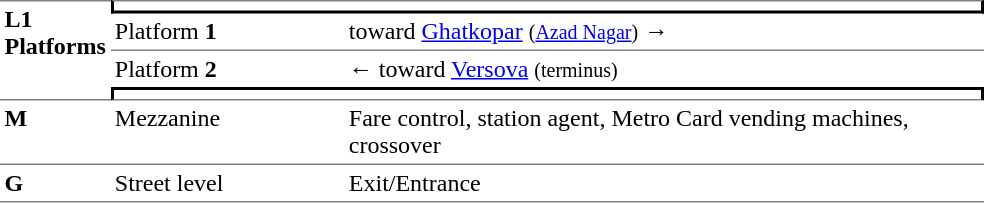<table border=0 cellspacing=0 cellpadding=3>
<tr>
<td style="border-bottom:solid 1px gray;vertical-align:top;border-top:solid 1px gray;" rowspan=4;><strong>L1<br>Platforms</strong></td>
<td style="border-top:solid 1px gray;border-right:solid 2px black;border-left:solid 2px black;border-bottom:solid 2px black;text-align:center;" colspan=2></td>
</tr>
<tr>
<td style="border-bottom:solid 1px gray;" width=150>Platform <span><strong>1</strong></span></td>
<td style="border-bottom:solid 1px gray;" width=390>  toward <a href='#'>Ghatkopar</a> <small>(<a href='#'>Azad Nagar</a>)</small> →</td>
</tr>
<tr>
<td>Platform <span><strong>2</strong></span></td>
<td>←  toward <a href='#'>Versova</a> <small>(terminus)</small></td>
</tr>
<tr>
<td style="border-top:solid 2px black;border-right:solid 2px black;border-left:solid 2px black;border-bottom:solid 1px gray;text-align:center;" colspan=2></td>
</tr>
<tr>
<td style="vertical-align:top"><strong>M</strong></td>
<td style="vertical-align:top">Mezzanine</td>
<td style="vertical-align:top">Fare control, station agent, Metro Card vending machines, crossover</td>
</tr>
<tr>
<td style="border-bottom:solid 1px gray;border-top:solid 1px gray; vertical-align:top" width=50><strong>G</strong></td>
<td style="border-top:solid 1px gray;border-bottom:solid 1px gray; vertical-align:top" width=100>Street level</td>
<td style="border-top:solid 1px gray;border-bottom:solid 1px gray; vertical-align:top" width=420>Exit/Entrance</td>
</tr>
</table>
